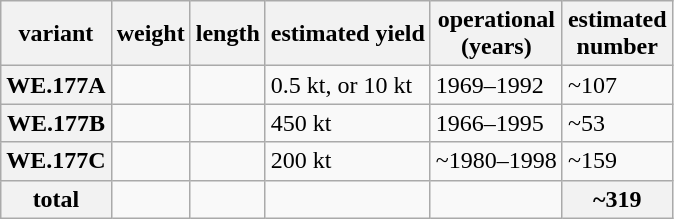<table class=wikitable>
<tr>
<th>variant</th>
<th>weight</th>
<th>length</th>
<th>estimated yield</th>
<th>operational<br>(years)</th>
<th>estimated<br>number</th>
</tr>
<tr>
<th>WE.177A</th>
<td></td>
<td></td>
<td>0.5 kt, or 10 kt</td>
<td>1969–1992</td>
<td>~107</td>
</tr>
<tr>
<th>WE.177B</th>
<td></td>
<td></td>
<td>450 kt</td>
<td>1966–1995</td>
<td>~53</td>
</tr>
<tr>
<th>WE.177C</th>
<td></td>
<td></td>
<td>200 kt</td>
<td>~1980–1998</td>
<td>~159</td>
</tr>
<tr>
<th>total</th>
<td></td>
<td></td>
<td></td>
<td></td>
<th>~319</th>
</tr>
</table>
